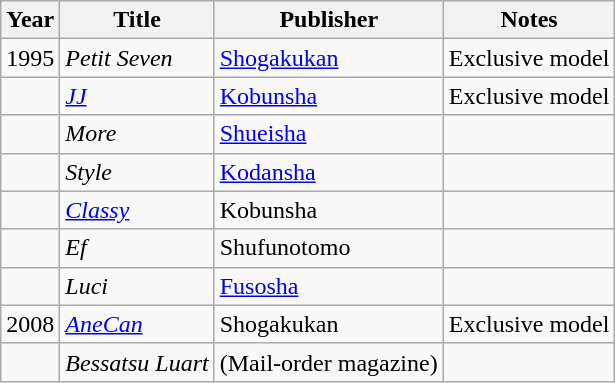<table class="wikitable">
<tr>
<th>Year</th>
<th>Title</th>
<th>Publisher</th>
<th>Notes</th>
</tr>
<tr>
<td>1995</td>
<td><em>Petit Seven</em></td>
<td><a href='#'>Shogakukan</a></td>
<td>Exclusive model</td>
</tr>
<tr>
<td></td>
<td><em><a href='#'>JJ</a></em></td>
<td><a href='#'>Kobunsha</a></td>
<td>Exclusive model</td>
</tr>
<tr>
<td></td>
<td><em>More</em></td>
<td><a href='#'>Shueisha</a></td>
<td></td>
</tr>
<tr>
<td></td>
<td><em>Style</em></td>
<td><a href='#'>Kodansha</a></td>
<td></td>
</tr>
<tr>
<td></td>
<td><em><a href='#'>Classy</a></em></td>
<td>Kobunsha</td>
<td></td>
</tr>
<tr>
<td></td>
<td><em>Ef</em></td>
<td>Shufunotomo</td>
<td></td>
</tr>
<tr>
<td></td>
<td><em>Luci</em></td>
<td><a href='#'>Fusosha</a></td>
<td></td>
</tr>
<tr>
<td>2008</td>
<td><em><a href='#'>AneCan</a></em></td>
<td>Shogakukan</td>
<td>Exclusive model</td>
</tr>
<tr>
<td></td>
<td><em>Bessatsu Luart</em></td>
<td>(Mail-order magazine)</td>
<td></td>
</tr>
</table>
